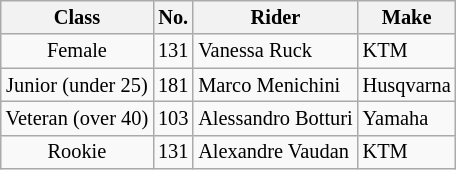<table class="wikitable" style="font-size:85%;">
<tr>
<th>Class</th>
<th>No.</th>
<th>Rider</th>
<th>Make</th>
</tr>
<tr>
<td align="center">Female</td>
<td>131</td>
<td> Vanessa Ruck</td>
<td>KTM</td>
</tr>
<tr>
<td align="center">Junior (under 25)</td>
<td>181</td>
<td> Marco Menichini</td>
<td>Husqvarna</td>
</tr>
<tr>
<td align="center">Veteran (over 40)</td>
<td>103</td>
<td> Alessandro Botturi</td>
<td>Yamaha</td>
</tr>
<tr>
<td align="center">Rookie</td>
<td>131</td>
<td> Alexandre Vaudan</td>
<td>KTM</td>
</tr>
</table>
